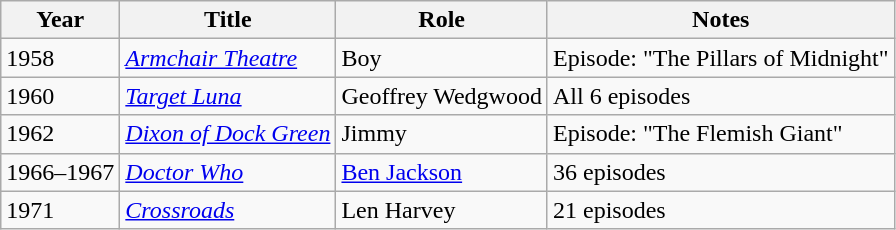<table class="wikitable">
<tr>
<th>Year</th>
<th>Title</th>
<th>Role</th>
<th>Notes</th>
</tr>
<tr>
<td>1958</td>
<td><em><a href='#'>Armchair Theatre</a></em></td>
<td>Boy</td>
<td>Episode: "The Pillars of Midnight"</td>
</tr>
<tr>
<td>1960</td>
<td><em><a href='#'>Target Luna</a></em></td>
<td>Geoffrey Wedgwood</td>
<td>All 6 episodes</td>
</tr>
<tr>
<td>1962</td>
<td><em><a href='#'>Dixon of Dock Green</a></em></td>
<td>Jimmy</td>
<td>Episode: "The Flemish Giant"</td>
</tr>
<tr>
<td>1966–1967</td>
<td><em><a href='#'>Doctor Who</a></em></td>
<td><a href='#'>Ben Jackson</a></td>
<td>36 episodes</td>
</tr>
<tr>
<td>1971</td>
<td><em><a href='#'>Crossroads</a></em></td>
<td>Len Harvey</td>
<td>21 episodes</td>
</tr>
</table>
